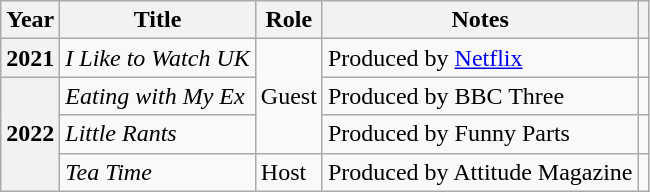<table class="wikitable plainrowheaders sortable">
<tr>
<th>Year</th>
<th>Title</th>
<th scope="col">Role</th>
<th scope="col">Notes</th>
<th rowspan="1" style="text-align: center;" class="unsortable"></th>
</tr>
<tr>
<th scope="row" rowspan="1">2021</th>
<td><em>I Like to Watch UK</em></td>
<td rowspan="3">Guest</td>
<td>Produced by <a href='#'>Netflix</a></td>
<td style="text-align: center;"></td>
</tr>
<tr>
<th scope="row" rowspan="3">2022</th>
<td><em>Eating with My Ex</em></td>
<td>Produced by BBC Three</td>
<td style="text-align: center;"></td>
</tr>
<tr>
<td><em>Little Rants</em></td>
<td>Produced by Funny Parts</td>
<td style="text-align: center;"></td>
</tr>
<tr>
<td><em>Tea Time</em></td>
<td>Host</td>
<td>Produced by Attitude Magazine</td>
<td style="text-align: center;"></td>
</tr>
</table>
